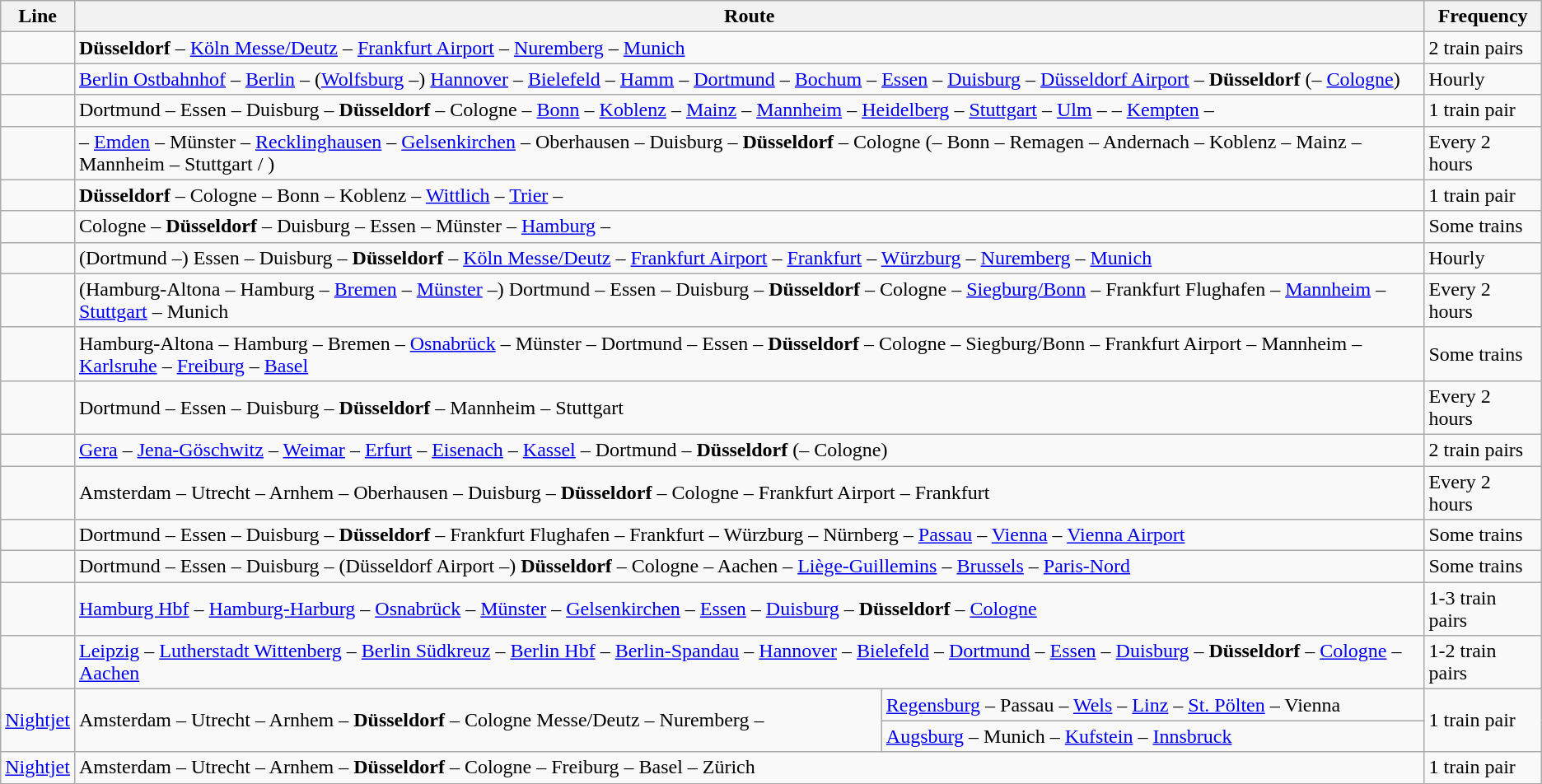<table class="wikitable zebra">
<tr>
<th>Line</th>
<th colspan=2>Route</th>
<th>Frequency</th>
</tr>
<tr>
<td></td>
<td colspan=2><strong>Düsseldorf</strong> – <a href='#'>Köln Messe/Deutz</a> – <a href='#'>Frankfurt Airport</a> – <a href='#'>Nuremberg</a> – <a href='#'>Munich</a></td>
<td>2 train pairs</td>
</tr>
<tr>
<td></td>
<td colspan=2><a href='#'>Berlin Ostbahnhof</a> – <a href='#'>Berlin</a> – (<a href='#'>Wolfsburg</a> –) <a href='#'>Hannover</a> – <a href='#'>Bielefeld</a> – <a href='#'>Hamm</a> – <a href='#'>Dortmund</a> – <a href='#'>Bochum</a> – <a href='#'>Essen</a> – <a href='#'>Duisburg</a> – <a href='#'>Düsseldorf Airport</a> – <strong>Düsseldorf</strong> (– <a href='#'>Cologne</a>)</td>
<td>Hourly</td>
</tr>
<tr>
<td></td>
<td colspan=2>Dortmund – Essen – Duisburg – <strong>Düsseldorf</strong> – Cologne – <a href='#'>Bonn</a> – <a href='#'>Koblenz</a> – <a href='#'>Mainz</a> – <a href='#'>Mannheim</a> – <a href='#'>Heidelberg</a> – <a href='#'>Stuttgart</a> – <a href='#'>Ulm</a> –  – <a href='#'>Kempten</a> – </td>
<td>1 train pair</td>
</tr>
<tr>
<td></td>
<td colspan=2> – <a href='#'>Emden</a> – Münster – <a href='#'>Recklinghausen</a> – <a href='#'>Gelsenkirchen</a> – Oberhausen – Duisburg – <strong>Düsseldorf</strong> – Cologne (– Bonn – Remagen – Andernach – Koblenz – Mainz – Mannheim – Stuttgart / )</td>
<td>Every 2 hours</td>
</tr>
<tr>
<td></td>
<td colspan=2><strong>Düsseldorf</strong> – Cologne – Bonn – Koblenz – <a href='#'>Wittlich</a> – <a href='#'>Trier</a> – </td>
<td>1 train pair</td>
</tr>
<tr>
<td></td>
<td colspan=2>Cologne – <strong>Düsseldorf</strong> – Duisburg – Essen – Münster – <a href='#'>Hamburg</a> – </td>
<td>Some trains</td>
</tr>
<tr>
<td></td>
<td colspan=2>(Dortmund –) Essen – Duisburg – <strong>Düsseldorf</strong> – <a href='#'>Köln Messe/Deutz</a> – <a href='#'>Frankfurt Airport</a> – <a href='#'>Frankfurt</a> – <a href='#'>Würzburg</a> – <a href='#'>Nuremberg</a> – <a href='#'>Munich</a></td>
<td>Hourly</td>
</tr>
<tr>
<td></td>
<td colspan=2>(Hamburg-Altona – Hamburg – <a href='#'>Bremen</a> – <a href='#'>Münster</a> –) Dortmund – Essen – Duisburg – <strong>Düsseldorf</strong> – Cologne – <a href='#'>Siegburg/Bonn</a> – Frankfurt Flughafen – <a href='#'>Mannheim</a> – <a href='#'>Stuttgart</a> – Munich</td>
<td>Every 2 hours</td>
</tr>
<tr>
<td></td>
<td colspan=2>Hamburg-Altona – Hamburg – Bremen – <a href='#'>Osnabrück</a> – Münster – Dortmund – Essen – <strong>Düsseldorf</strong> – Cologne – Siegburg/Bonn – Frankfurt Airport – Mannheim – <a href='#'>Karlsruhe</a> – <a href='#'>Freiburg</a> – <a href='#'>Basel</a></td>
<td>Some trains</td>
</tr>
<tr>
<td></td>
<td colspan=2>Dortmund – Essen – Duisburg – <strong>Düsseldorf</strong> –   Mannheim – Stuttgart</td>
<td>Every 2 hours</td>
</tr>
<tr>
<td></td>
<td colspan=2><a href='#'>Gera</a> – <a href='#'>Jena-Göschwitz</a> – <a href='#'>Weimar</a> – <a href='#'>Erfurt</a> – <a href='#'>Eisenach</a> – <a href='#'>Kassel</a> – Dortmund – <strong>Düsseldorf</strong> (– Cologne)</td>
<td>2 train pairs</td>
</tr>
<tr>
<td></td>
<td colspan=2>Amsterdam – Utrecht – Arnhem – Oberhausen – Duisburg – <strong>Düsseldorf</strong> – Cologne – Frankfurt Airport – Frankfurt</td>
<td>Every 2 hours</td>
</tr>
<tr>
<td></td>
<td colspan=2>Dortmund – Essen – Duisburg – <strong>Düsseldorf</strong> – Frankfurt Flughafen – Frankfurt – Würzburg – Nürnberg – <a href='#'>Passau</a> – <a href='#'>Vienna</a> – <a href='#'>Vienna Airport</a></td>
<td>Some trains</td>
</tr>
<tr>
<td></td>
<td colspan=2>Dortmund – Essen – Duisburg – (Düsseldorf Airport –) <strong>Düsseldorf</strong> – Cologne – Aachen – <a href='#'>Liège-Guillemins</a> – <a href='#'>Brussels</a> – <a href='#'>Paris-Nord</a></td>
<td>Some trains</td>
</tr>
<tr>
<td></td>
<td colspan=2><a href='#'>Hamburg Hbf</a> – <a href='#'>Hamburg-Harburg</a> – <a href='#'>Osnabrück</a> – <a href='#'>Münster</a> – <a href='#'>Gelsenkirchen</a> – <a href='#'>Essen</a> – <a href='#'>Duisburg</a> – <strong>Düsseldorf</strong> – <a href='#'>Cologne</a></td>
<td>1-3 train pairs</td>
</tr>
<tr>
<td></td>
<td colspan=2><a href='#'>Leipzig</a> – <a href='#'>Lutherstadt Wittenberg</a> –  <a href='#'>Berlin Südkreuz</a> – <a href='#'>Berlin Hbf</a> – <a href='#'>Berlin-Spandau</a> – <a href='#'>Hannover</a> – <a href='#'>Bielefeld</a> – <a href='#'>Dortmund</a> – <a href='#'>Essen</a> – <a href='#'>Duisburg</a> – <strong>Düsseldorf</strong> – <a href='#'>Cologne</a> – <a href='#'>Aachen</a></td>
<td>1-2 train pairs</td>
</tr>
<tr>
<td rowspan=2><a href='#'>Nightjet</a></td>
<td rowspan=2>Amsterdam – Utrecht – Arnhem – <strong>Düsseldorf</strong> – Cologne Messe/Deutz – Nuremberg –</td>
<td><a href='#'>Regensburg</a> – Passau – <a href='#'>Wels</a> – <a href='#'>Linz</a> – <a href='#'>St. Pölten</a> – Vienna</td>
<td rowspan=2>1 train pair</td>
</tr>
<tr>
<td><a href='#'>Augsburg</a> – Munich – <a href='#'>Kufstein</a> – <a href='#'>Innsbruck</a></td>
</tr>
<tr>
<td><a href='#'>Nightjet</a></td>
<td colspan=2>Amsterdam – Utrecht – Arnhem – <strong>Düsseldorf</strong> – Cologne – Freiburg – Basel – Zürich</td>
<td>1 train pair</td>
</tr>
</table>
